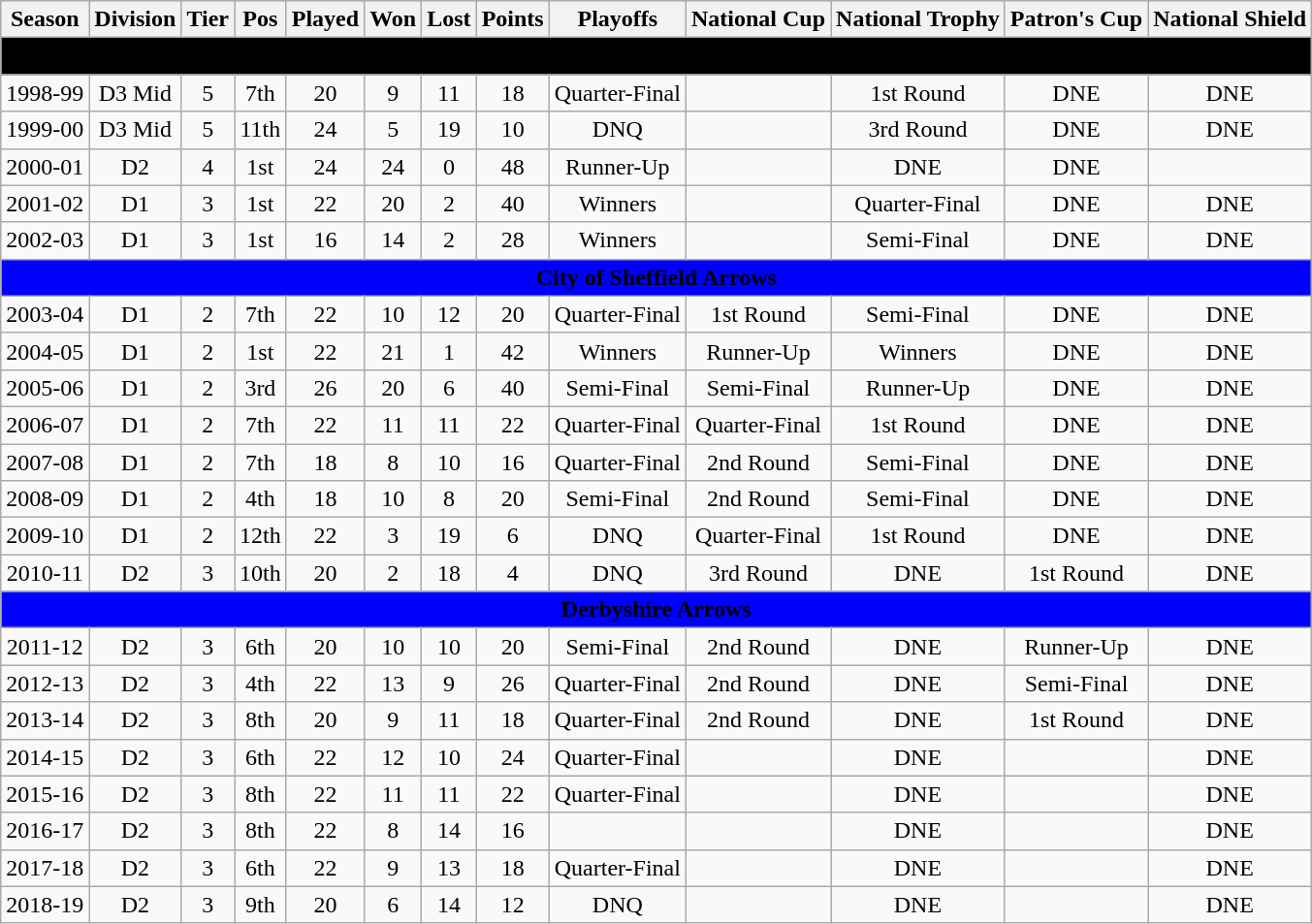<table class="wikitable" style="text-align: center;">
<tr style="background:#efefef;">
<th>Season</th>
<th>Division</th>
<th>Tier</th>
<th>Pos</th>
<th>Played</th>
<th>Won</th>
<th>Lost</th>
<th>Points</th>
<th>Playoffs</th>
<th>National Cup</th>
<th>National Trophy</th>
<th>Patron's Cup</th>
<th>National Shield</th>
</tr>
<tr>
<td colspan="14"  style="text-align:center; background:black;"><span><strong>Derbyshire Arrows</strong></span></td>
</tr>
<tr>
<td>1998-99</td>
<td>D3 Mid</td>
<td>5</td>
<td>7th</td>
<td>20</td>
<td>9</td>
<td>11</td>
<td>18</td>
<td>Quarter-Final</td>
<td></td>
<td>1st Round</td>
<td>DNE</td>
<td>DNE</td>
</tr>
<tr>
<td>1999-00</td>
<td>D3 Mid</td>
<td>5</td>
<td>11th</td>
<td>24</td>
<td>5</td>
<td>19</td>
<td>10</td>
<td>DNQ</td>
<td></td>
<td>3rd Round</td>
<td>DNE</td>
<td>DNE</td>
</tr>
<tr>
<td>2000-01</td>
<td>D2</td>
<td>4</td>
<td>1st</td>
<td>24</td>
<td>24</td>
<td>0</td>
<td>48</td>
<td>Runner-Up</td>
<td></td>
<td>DNE</td>
<td>DNE</td>
<td></td>
</tr>
<tr>
<td>2001-02</td>
<td>D1</td>
<td>3</td>
<td>1st</td>
<td>22</td>
<td>20</td>
<td>2</td>
<td>40</td>
<td>Winners</td>
<td></td>
<td>Quarter-Final</td>
<td>DNE</td>
<td>DNE</td>
</tr>
<tr>
<td>2002-03</td>
<td>D1</td>
<td>3</td>
<td>1st</td>
<td>16</td>
<td>14</td>
<td>2</td>
<td>28</td>
<td>Winners</td>
<td></td>
<td>Semi-Final</td>
<td>DNE</td>
<td>DNE</td>
</tr>
<tr>
<td colspan="14"  style="text-align:center; background:blue;"><span><strong>City of Sheffield Arrows</strong></span></td>
</tr>
<tr>
<td>2003-04</td>
<td>D1</td>
<td>2</td>
<td>7th</td>
<td>22</td>
<td>10</td>
<td>12</td>
<td>20</td>
<td>Quarter-Final</td>
<td>1st Round</td>
<td>Semi-Final</td>
<td>DNE</td>
<td>DNE</td>
</tr>
<tr>
<td>2004-05</td>
<td>D1</td>
<td>2</td>
<td>1st</td>
<td>22</td>
<td>21</td>
<td>1</td>
<td>42</td>
<td>Winners</td>
<td>Runner-Up</td>
<td>Winners</td>
<td>DNE</td>
<td>DNE</td>
</tr>
<tr>
<td>2005-06</td>
<td>D1</td>
<td>2</td>
<td>3rd</td>
<td>26</td>
<td>20</td>
<td>6</td>
<td>40</td>
<td>Semi-Final</td>
<td>Semi-Final</td>
<td>Runner-Up</td>
<td>DNE</td>
<td>DNE</td>
</tr>
<tr>
<td>2006-07</td>
<td>D1</td>
<td>2</td>
<td>7th</td>
<td>22</td>
<td>11</td>
<td>11</td>
<td>22</td>
<td>Quarter-Final</td>
<td>Quarter-Final</td>
<td>1st Round</td>
<td>DNE</td>
<td>DNE</td>
</tr>
<tr>
<td>2007-08</td>
<td>D1</td>
<td>2</td>
<td>7th</td>
<td>18</td>
<td>8</td>
<td>10</td>
<td>16</td>
<td>Quarter-Final</td>
<td>2nd Round</td>
<td>Semi-Final</td>
<td>DNE</td>
<td>DNE</td>
</tr>
<tr>
<td>2008-09</td>
<td>D1</td>
<td>2</td>
<td>4th</td>
<td>18</td>
<td>10</td>
<td>8</td>
<td>20</td>
<td>Semi-Final</td>
<td>2nd Round</td>
<td>Semi-Final</td>
<td>DNE</td>
<td>DNE</td>
</tr>
<tr>
<td>2009-10</td>
<td>D1</td>
<td>2</td>
<td>12th</td>
<td>22</td>
<td>3</td>
<td>19</td>
<td>6</td>
<td>DNQ</td>
<td>Quarter-Final</td>
<td>1st Round</td>
<td>DNE</td>
<td>DNE</td>
</tr>
<tr>
<td>2010-11</td>
<td>D2</td>
<td>3</td>
<td>10th</td>
<td>20</td>
<td>2</td>
<td>18</td>
<td>4</td>
<td>DNQ</td>
<td>3rd Round</td>
<td>DNE</td>
<td>1st Round</td>
<td>DNE</td>
</tr>
<tr>
<td colspan="14"  style="text-align:center; background:blue;"><span><strong>Derbyshire Arrows</strong></span></td>
</tr>
<tr>
<td>2011-12</td>
<td>D2</td>
<td>3</td>
<td>6th</td>
<td>20</td>
<td>10</td>
<td>10</td>
<td>20</td>
<td>Semi-Final</td>
<td>2nd Round</td>
<td>DNE</td>
<td>Runner-Up</td>
<td>DNE</td>
</tr>
<tr>
<td>2012-13</td>
<td>D2</td>
<td>3</td>
<td>4th</td>
<td>22</td>
<td>13</td>
<td>9</td>
<td>26</td>
<td>Quarter-Final</td>
<td>2nd Round</td>
<td>DNE</td>
<td>Semi-Final</td>
<td>DNE</td>
</tr>
<tr>
<td>2013-14</td>
<td>D2</td>
<td>3</td>
<td>8th</td>
<td>20</td>
<td>9</td>
<td>11</td>
<td>18</td>
<td>Quarter-Final</td>
<td>2nd Round</td>
<td>DNE</td>
<td>1st Round</td>
<td>DNE</td>
</tr>
<tr>
<td>2014-15</td>
<td>D2</td>
<td>3</td>
<td>6th</td>
<td>22</td>
<td>12</td>
<td>10</td>
<td>24</td>
<td>Quarter-Final</td>
<td></td>
<td>DNE</td>
<td></td>
<td>DNE</td>
</tr>
<tr>
<td>2015-16</td>
<td>D2</td>
<td>3</td>
<td>8th</td>
<td>22</td>
<td>11</td>
<td>11</td>
<td>22</td>
<td>Quarter-Final</td>
<td></td>
<td>DNE</td>
<td></td>
<td>DNE</td>
</tr>
<tr>
<td>2016-17</td>
<td>D2</td>
<td>3</td>
<td>8th</td>
<td>22</td>
<td>8</td>
<td>14</td>
<td>16</td>
<td></td>
<td></td>
<td>DNE</td>
<td></td>
<td>DNE</td>
</tr>
<tr>
<td>2017-18</td>
<td>D2</td>
<td>3</td>
<td>6th</td>
<td>22</td>
<td>9</td>
<td>13</td>
<td>18</td>
<td>Quarter-Final</td>
<td></td>
<td>DNE</td>
<td></td>
<td>DNE</td>
</tr>
<tr>
<td>2018-19</td>
<td>D2</td>
<td>3</td>
<td>9th</td>
<td>20</td>
<td>6</td>
<td>14</td>
<td>12</td>
<td>DNQ</td>
<td></td>
<td>DNE</td>
<td></td>
<td>DNE</td>
</tr>
</table>
